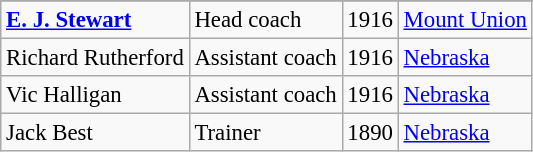<table class="wikitable" style="font-size: 95%">
<tr>
</tr>
<tr>
<td><strong><a href='#'>E. J. Stewart</a></strong></td>
<td>Head coach</td>
<td>1916</td>
<td><a href='#'>Mount Union</a></td>
</tr>
<tr>
<td>Richard Rutherford</td>
<td>Assistant coach</td>
<td>1916</td>
<td><a href='#'>Nebraska</a></td>
</tr>
<tr>
<td>Vic Halligan</td>
<td>Assistant coach</td>
<td>1916</td>
<td><a href='#'>Nebraska</a></td>
</tr>
<tr>
<td>Jack Best</td>
<td>Trainer</td>
<td>1890</td>
<td><a href='#'>Nebraska</a></td>
</tr>
</table>
